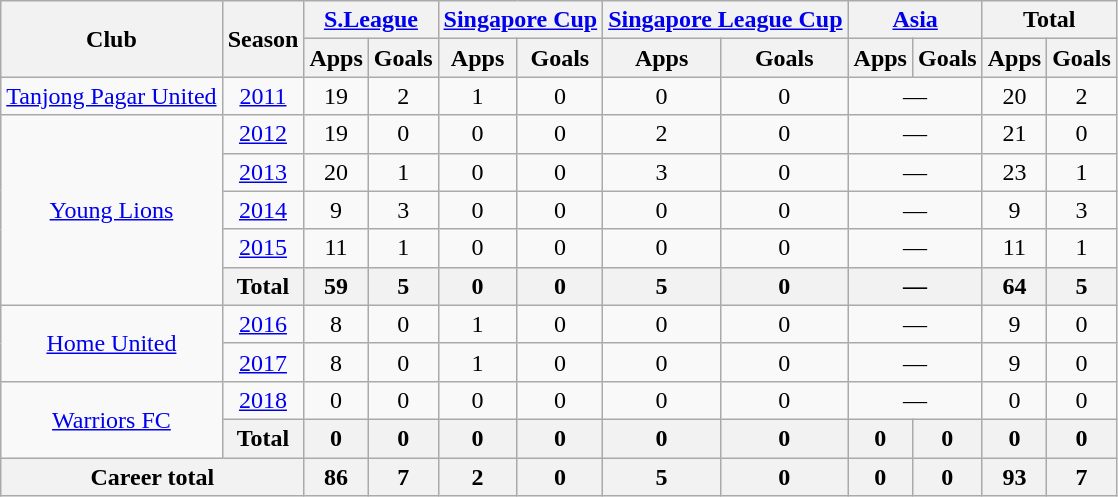<table style="text-align:center" class="wikitable">
<tr>
<th rowspan="2">Club</th>
<th rowspan="2">Season</th>
<th colspan="2"><a href='#'>S.League</a></th>
<th colspan="2"><a href='#'>Singapore Cup</a></th>
<th colspan="2"><a href='#'>Singapore League Cup</a></th>
<th colspan="2"><a href='#'>Asia</a></th>
<th colspan="2">Total</th>
</tr>
<tr>
<th>Apps</th>
<th>Goals</th>
<th>Apps</th>
<th>Goals</th>
<th>Apps</th>
<th>Goals</th>
<th>Apps</th>
<th>Goals</th>
<th>Apps</th>
<th>Goals</th>
</tr>
<tr>
<td><a href='#'>Tanjong Pagar United</a></td>
<td><a href='#'>2011</a></td>
<td>19</td>
<td>2</td>
<td>1</td>
<td>0</td>
<td>0</td>
<td>0</td>
<td colspan="2">—</td>
<td>20</td>
<td>2</td>
</tr>
<tr>
<td rowspan="5"><a href='#'>Young Lions</a></td>
<td><a href='#'>2012</a></td>
<td>19</td>
<td>0</td>
<td>0</td>
<td>0</td>
<td>2</td>
<td>0</td>
<td colspan="2">—</td>
<td>21</td>
<td>0</td>
</tr>
<tr>
<td><a href='#'>2013</a></td>
<td>20</td>
<td>1</td>
<td>0</td>
<td>0</td>
<td>3</td>
<td>0</td>
<td colspan="2">—</td>
<td>23</td>
<td>1</td>
</tr>
<tr>
<td><a href='#'>2014</a></td>
<td>9</td>
<td>3</td>
<td>0</td>
<td>0</td>
<td>0</td>
<td>0</td>
<td colspan="2">—</td>
<td>9</td>
<td>3</td>
</tr>
<tr>
<td><a href='#'>2015</a></td>
<td>11</td>
<td>1</td>
<td>0</td>
<td>0</td>
<td>0</td>
<td>0</td>
<td colspan="2">—</td>
<td>11</td>
<td>1</td>
</tr>
<tr>
<th>Total</th>
<th>59</th>
<th>5</th>
<th>0</th>
<th>0</th>
<th>5</th>
<th>0</th>
<th colspan="2">—</th>
<th>64</th>
<th>5</th>
</tr>
<tr>
<td rowspan="2"><a href='#'>Home United</a></td>
<td><a href='#'>2016</a></td>
<td>8</td>
<td>0</td>
<td>1</td>
<td>0</td>
<td>0</td>
<td>0</td>
<td colspan="2">—</td>
<td>9</td>
<td>0</td>
</tr>
<tr>
<td><a href='#'>2017</a></td>
<td>8</td>
<td>0</td>
<td>1</td>
<td>0</td>
<td>0</td>
<td>0</td>
<td colspan="2">—</td>
<td>9</td>
<td>0</td>
</tr>
<tr>
<td rowspan="2"><a href='#'>Warriors FC</a></td>
<td><a href='#'>2018</a></td>
<td>0</td>
<td>0</td>
<td>0</td>
<td>0</td>
<td>0</td>
<td>0</td>
<td colspan='2'>—</td>
<td>0</td>
<td>0</td>
</tr>
<tr>
<th>Total</th>
<th>0</th>
<th>0</th>
<th>0</th>
<th>0</th>
<th>0</th>
<th>0</th>
<th>0</th>
<th>0</th>
<th>0</th>
<th>0</th>
</tr>
<tr>
<th colspan="2">Career total</th>
<th>86</th>
<th>7</th>
<th>2</th>
<th>0</th>
<th>5</th>
<th>0</th>
<th>0</th>
<th>0</th>
<th>93</th>
<th>7</th>
</tr>
</table>
